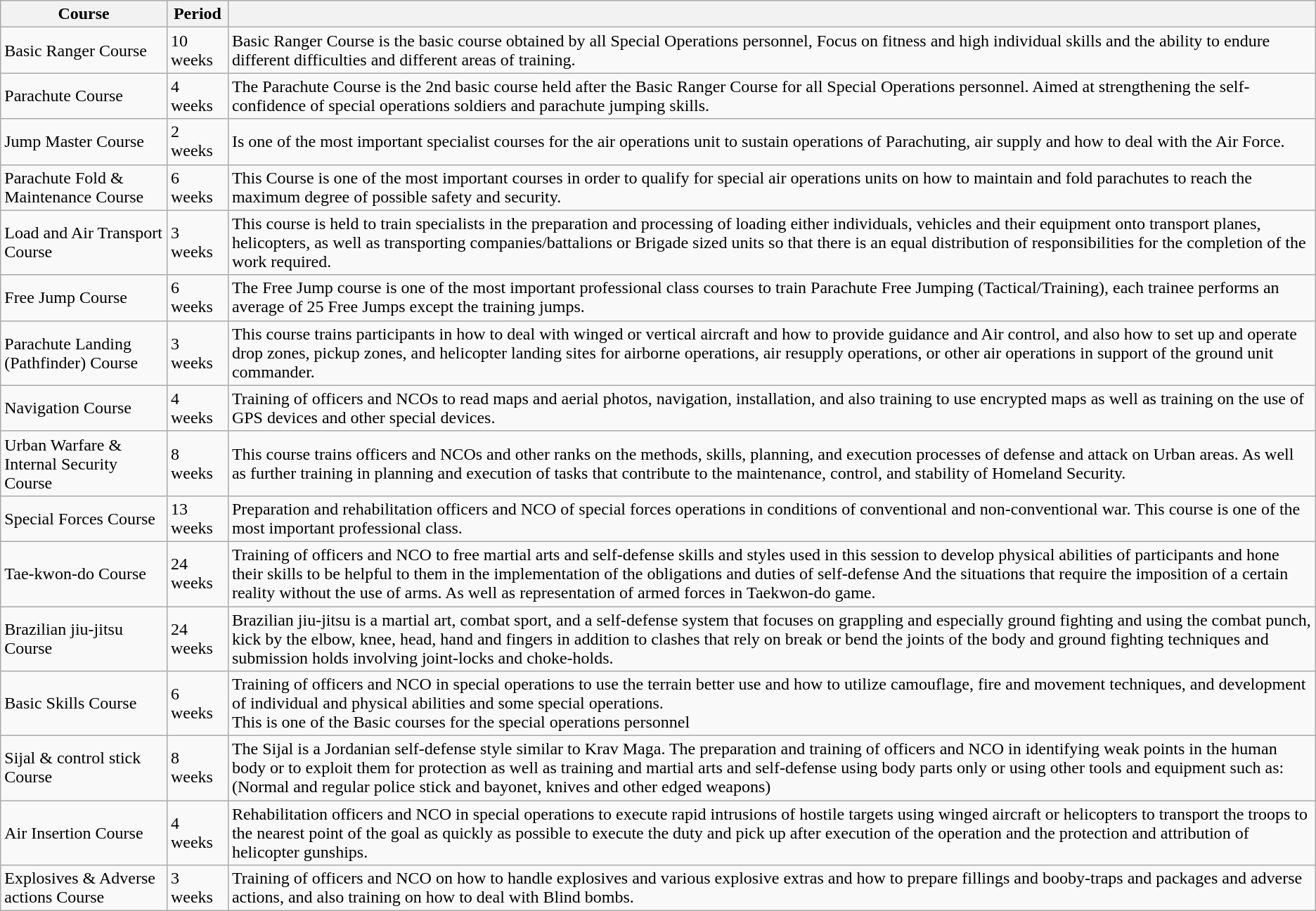<table class="wikitable">
<tr>
<th>Course</th>
<th>Period</th>
<th></th>
</tr>
<tr>
<td>Basic Ranger Course</td>
<td>10 weeks</td>
<td>Basic Ranger Course is the basic course obtained by all Special Operations personnel, Focus on fitness and high individual skills and the ability to endure different difficulties and different areas of training.</td>
</tr>
<tr>
<td>Parachute Course</td>
<td>4 weeks</td>
<td>The Parachute Course is the 2nd basic course held after the Basic Ranger Course for all Special Operations personnel. Aimed at strengthening the self-confidence of special operations soldiers and parachute jumping skills.</td>
</tr>
<tr>
<td>Jump Master Course</td>
<td>2 weeks</td>
<td>Is one of the most important specialist courses for the air operations unit to sustain operations of Parachuting, air supply and how to deal with the Air Force.</td>
</tr>
<tr>
<td>Parachute Fold & Maintenance Course</td>
<td>6 weeks</td>
<td>This Course is one of the most important courses in order to qualify for special air operations units on how to maintain and fold parachutes to reach the maximum degree of possible safety and security.</td>
</tr>
<tr>
<td>Load and Air Transport Course</td>
<td>3 weeks</td>
<td>This course is held to train specialists in the preparation and processing of loading either individuals, vehicles and their equipment onto transport planes, helicopters, as well as transporting companies/battalions or Brigade sized units so that there is an equal distribution of responsibilities for the completion of the work required.</td>
</tr>
<tr>
<td>Free Jump Course</td>
<td>6 weeks</td>
<td>The Free Jump course is one of the most important professional class courses to train Parachute Free Jumping  (Tactical/Training), each trainee performs an average of 25 Free Jumps except the training jumps.</td>
</tr>
<tr>
<td>Parachute Landing (Pathfinder) Course</td>
<td>3 weeks</td>
<td>This course trains participants in how to deal with winged or vertical aircraft and how to provide guidance and Air control, and also how to set up and operate drop zones, pickup zones, and helicopter landing sites for airborne operations, air resupply operations, or other air operations in support of the ground unit commander.</td>
</tr>
<tr>
<td>Navigation Course</td>
<td>4 weeks</td>
<td>Training of officers and NCOs to read maps and aerial photos, navigation, installation, and also training to use encrypted maps as well as training on the use of GPS devices and other special devices.</td>
</tr>
<tr>
<td>Urban Warfare & Internal Security Course</td>
<td>8 weeks</td>
<td>This course trains officers and NCOs and other ranks on the methods, skills, planning, and execution processes of defense and attack on Urban areas. As well as further training in planning and execution of tasks that contribute to the maintenance, control, and stability of Homeland Security.</td>
</tr>
<tr>
<td>Special Forces Course</td>
<td>13 weeks</td>
<td>Preparation and rehabilitation officers and NCO of special forces operations in conditions of conventional and non-conventional war. This course is one of the most important professional class.</td>
</tr>
<tr>
<td>Tae-kwon-do Course</td>
<td>24 weeks</td>
<td>Training of officers and NCO to free martial arts and self-defense skills and styles used in this session to develop physical abilities of participants and hone their skills to be helpful to them in the implementation of the obligations and duties of self-defense And the situations that require the imposition of a certain reality without the use of arms. As well as representation of armed forces in Taekwon-do game.</td>
</tr>
<tr>
<td>Brazilian jiu-jitsu Course</td>
<td>24 weeks</td>
<td>Brazilian jiu-jitsu is a martial art, combat sport, and a self-defense system that focuses on grappling and especially ground fighting and using the combat punch, kick by the elbow, knee, head, hand and fingers in addition to clashes that rely on break or bend the joints of the body and ground fighting techniques and submission holds involving joint-locks and choke-holds.</td>
</tr>
<tr>
<td>Basic Skills Course</td>
<td>6 weeks</td>
<td>Training of officers and NCO in special operations to use the terrain better use and how to utilize camouflage, fire and movement techniques, and development of individual and physical abilities and some special operations.<br>This is one of the Basic courses for the special operations personnel</td>
</tr>
<tr>
<td>Sijal & control stick Course</td>
<td>8 weeks</td>
<td>The Sijal is a Jordanian self-defense style similar to Krav Maga. The preparation and training of officers and NCO in identifying weak points in the human body or to exploit them for protection as well as training and martial arts and self-defense using body parts only or using other tools and equipment such as: (Normal and regular police stick and bayonet, knives and other edged weapons)</td>
</tr>
<tr>
<td>Air Insertion Course</td>
<td>4 weeks</td>
<td>Rehabilitation officers and NCO in special operations to execute rapid intrusions of hostile targets using winged aircraft or helicopters to transport the troops to the nearest point of the goal as quickly as possible to execute the duty and pick up after execution of the operation and the protection and attribution of helicopter gunships.</td>
</tr>
<tr>
<td>Explosives & Adverse actions Course</td>
<td>3 weeks</td>
<td>Training of officers and NCO on how to handle explosives and various explosive extras and how to prepare fillings and booby-traps and packages and adverse actions, and also training on how to deal with Blind bombs.</td>
</tr>
</table>
